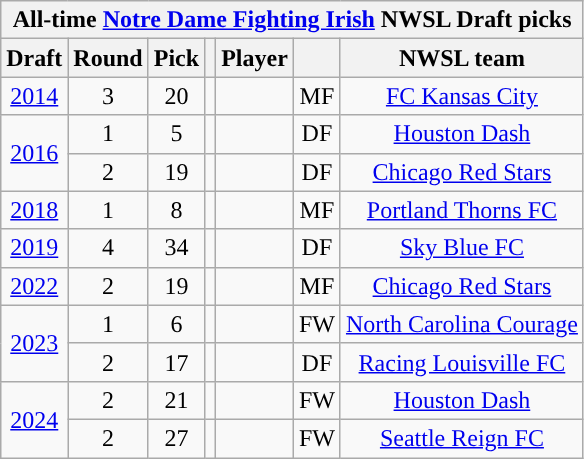<table class="wikitable sortable" style="text-align: center;">
<tr>
<th colspan="7" style="background:#">All-time <a href='#'><span>Notre Dame Fighting Irish</span></a> NWSL Draft picks</th>
</tr>
<tr>
<th scope="col">Draft</th>
<th scope="col">Round</th>
<th scope="col">Pick</th>
<th scope="col"></th>
<th scope="col">Player</th>
<th scope="col"></th>
<th scope="col">NWSL team</th>
</tr>
<tr>
<td><a href='#'>2014</a></td>
<td>3</td>
<td>20</td>
<td></td>
<td></td>
<td>MF</td>
<td><a href='#'>FC Kansas City</a></td>
</tr>
<tr>
<td rowspan="2"><a href='#'>2016</a></td>
<td>1</td>
<td>5</td>
<td></td>
<td></td>
<td>DF</td>
<td><a href='#'>Houston Dash</a></td>
</tr>
<tr>
<td>2</td>
<td>19</td>
<td></td>
<td></td>
<td>DF</td>
<td><a href='#'>Chicago Red Stars</a></td>
</tr>
<tr>
<td><a href='#'>2018</a></td>
<td>1</td>
<td>8</td>
<td></td>
<td></td>
<td>MF</td>
<td><a href='#'>Portland Thorns FC</a></td>
</tr>
<tr>
<td><a href='#'>2019</a></td>
<td>4</td>
<td>34</td>
<td></td>
<td></td>
<td>DF</td>
<td><a href='#'>Sky Blue FC</a></td>
</tr>
<tr>
<td><a href='#'>2022</a></td>
<td>2</td>
<td>19</td>
<td></td>
<td></td>
<td>MF</td>
<td><a href='#'>Chicago Red Stars</a></td>
</tr>
<tr>
<td rowspan="2"><a href='#'>2023</a></td>
<td>1</td>
<td>6</td>
<td></td>
<td></td>
<td>FW</td>
<td><a href='#'>North Carolina Courage</a></td>
</tr>
<tr>
<td>2</td>
<td>17</td>
<td></td>
<td></td>
<td>DF</td>
<td><a href='#'>Racing Louisville FC</a></td>
</tr>
<tr>
<td rowspan="2"><a href='#'>2024</a></td>
<td>2</td>
<td>21</td>
<td></td>
<td></td>
<td>FW</td>
<td><a href='#'>Houston Dash</a></td>
</tr>
<tr>
<td>2</td>
<td>27</td>
<td></td>
<td></td>
<td>FW</td>
<td><a href='#'>Seattle Reign FC</a></td>
</tr>
</table>
